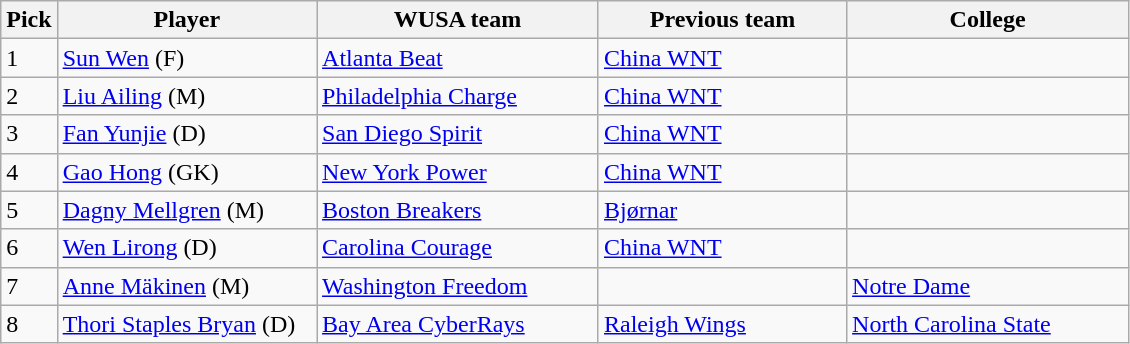<table class="wikitable">
<tr>
<th width="5%">Pick</th>
<th width="23%">Player</th>
<th width="25%">WUSA team</th>
<th width="22%">Previous team</th>
<th width="35%">College</th>
</tr>
<tr>
<td>1</td>
<td><a href='#'>Sun Wen</a> (F)</td>
<td><a href='#'>Atlanta Beat</a></td>
<td><a href='#'>China WNT</a></td>
<td></td>
</tr>
<tr>
<td>2</td>
<td><a href='#'>Liu Ailing</a> (M)</td>
<td><a href='#'>Philadelphia Charge</a></td>
<td><a href='#'>China WNT</a></td>
<td></td>
</tr>
<tr>
<td>3</td>
<td><a href='#'>Fan Yunjie</a> (D)</td>
<td><a href='#'>San Diego Spirit</a></td>
<td><a href='#'>China WNT</a></td>
<td></td>
</tr>
<tr>
<td>4</td>
<td><a href='#'>Gao Hong</a> (GK)</td>
<td><a href='#'>New York Power</a></td>
<td><a href='#'>China WNT</a></td>
<td></td>
</tr>
<tr>
<td>5</td>
<td><a href='#'>Dagny Mellgren</a> (M)</td>
<td><a href='#'>Boston Breakers</a></td>
<td><a href='#'>Bjørnar</a></td>
<td></td>
</tr>
<tr>
<td>6</td>
<td><a href='#'>Wen Lirong</a> (D)</td>
<td><a href='#'>Carolina Courage</a></td>
<td><a href='#'>China WNT</a></td>
<td></td>
</tr>
<tr>
<td>7</td>
<td><a href='#'>Anne Mäkinen</a> (M)</td>
<td><a href='#'>Washington Freedom</a></td>
<td></td>
<td><a href='#'>Notre Dame</a></td>
</tr>
<tr>
<td>8</td>
<td><a href='#'>Thori Staples Bryan</a> (D)</td>
<td><a href='#'>Bay Area CyberRays</a></td>
<td><a href='#'>Raleigh Wings</a></td>
<td><a href='#'>North Carolina State</a></td>
</tr>
</table>
